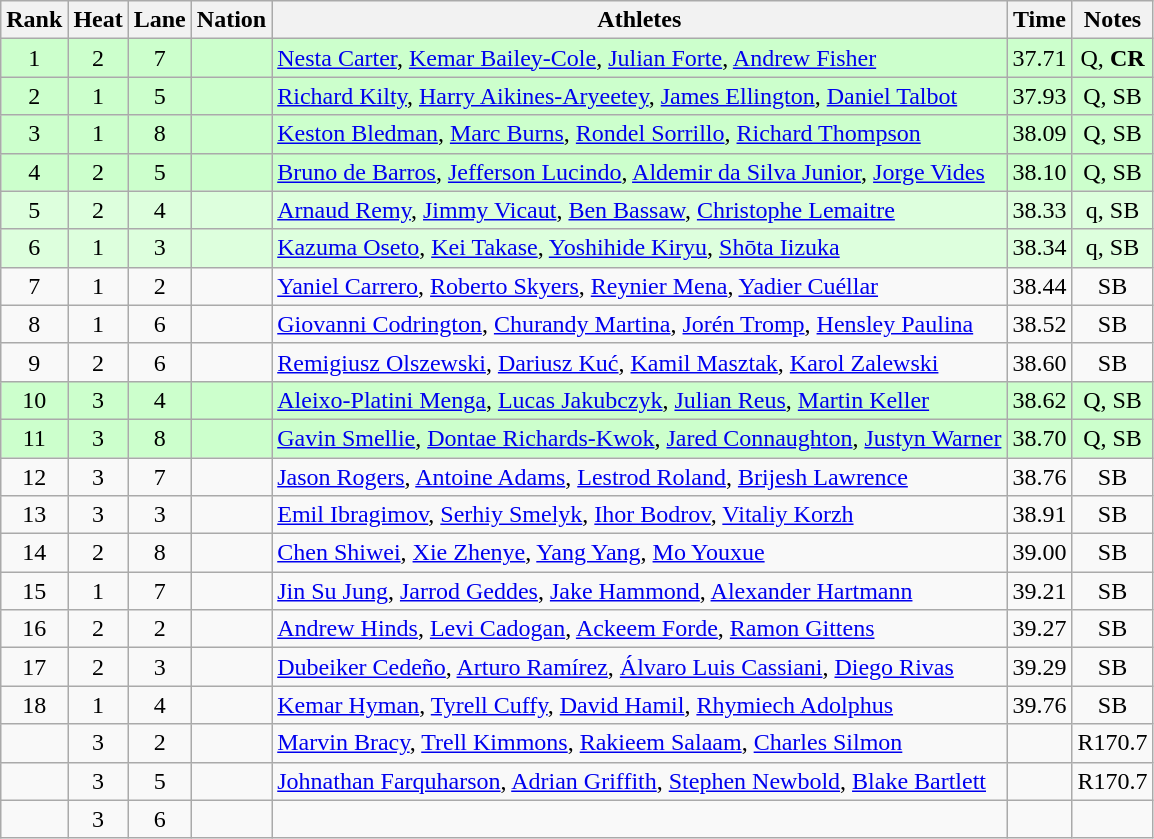<table class="wikitable sortable" style="text-align:center">
<tr>
<th>Rank</th>
<th>Heat</th>
<th>Lane</th>
<th>Nation</th>
<th>Athletes</th>
<th>Time</th>
<th>Notes</th>
</tr>
<tr bgcolor=ccffcc>
<td>1</td>
<td>2</td>
<td>7</td>
<td align=left></td>
<td align=left><a href='#'>Nesta Carter</a>, <a href='#'>Kemar Bailey-Cole</a>, <a href='#'>Julian Forte</a>, <a href='#'>Andrew Fisher</a></td>
<td>37.71</td>
<td>Q, <strong>CR</strong></td>
</tr>
<tr bgcolor=ccffcc>
<td>2</td>
<td>1</td>
<td>5</td>
<td align=left></td>
<td align=left><a href='#'>Richard Kilty</a>, <a href='#'>Harry Aikines-Aryeetey</a>, <a href='#'>James Ellington</a>, <a href='#'>Daniel Talbot</a></td>
<td>37.93</td>
<td>Q, SB</td>
</tr>
<tr bgcolor=ccffcc>
<td>3</td>
<td>1</td>
<td>8</td>
<td align=left></td>
<td align=left><a href='#'>Keston Bledman</a>, <a href='#'>Marc Burns</a>, <a href='#'>Rondel Sorrillo</a>, <a href='#'>Richard Thompson</a></td>
<td>38.09</td>
<td>Q, SB</td>
</tr>
<tr bgcolor=ccffcc>
<td>4</td>
<td>2</td>
<td>5</td>
<td align=left></td>
<td align=left><a href='#'>Bruno de Barros</a>, <a href='#'>Jefferson Lucindo</a>, <a href='#'>Aldemir da Silva Junior</a>, <a href='#'>Jorge Vides</a></td>
<td>38.10</td>
<td>Q, SB</td>
</tr>
<tr bgcolor=ddffdd>
<td>5</td>
<td>2</td>
<td>4</td>
<td align=left></td>
<td align=left><a href='#'>Arnaud Remy</a>, <a href='#'>Jimmy Vicaut</a>, <a href='#'>Ben Bassaw</a>, <a href='#'>Christophe Lemaitre</a></td>
<td>38.33</td>
<td>q, SB</td>
</tr>
<tr bgcolor=ddffdd>
<td>6</td>
<td>1</td>
<td>3</td>
<td align=left></td>
<td align=left><a href='#'>Kazuma Oseto</a>, <a href='#'>Kei Takase</a>, <a href='#'>Yoshihide Kiryu</a>, <a href='#'>Shōta Iizuka</a></td>
<td>38.34</td>
<td>q, SB</td>
</tr>
<tr>
<td>7</td>
<td>1</td>
<td>2</td>
<td align=left></td>
<td align=left><a href='#'>Yaniel Carrero</a>, <a href='#'>Roberto Skyers</a>, <a href='#'>Reynier Mena</a>, <a href='#'>Yadier Cuéllar</a></td>
<td>38.44</td>
<td>SB</td>
</tr>
<tr>
<td>8</td>
<td>1</td>
<td>6</td>
<td align=left></td>
<td align=left><a href='#'>Giovanni Codrington</a>, <a href='#'>Churandy Martina</a>, <a href='#'>Jorén Tromp</a>, <a href='#'>Hensley Paulina</a></td>
<td>38.52</td>
<td>SB</td>
</tr>
<tr>
<td>9</td>
<td>2</td>
<td>6</td>
<td align=left></td>
<td align=left><a href='#'>Remigiusz Olszewski</a>, <a href='#'>Dariusz Kuć</a>, <a href='#'>Kamil Masztak</a>, <a href='#'>Karol Zalewski</a></td>
<td>38.60</td>
<td>SB</td>
</tr>
<tr bgcolor=ccffcc>
<td>10</td>
<td>3</td>
<td>4</td>
<td align=left></td>
<td align=left><a href='#'>Aleixo-Platini Menga</a>, <a href='#'>Lucas Jakubczyk</a>, <a href='#'>Julian Reus</a>, <a href='#'>Martin Keller</a></td>
<td>38.62</td>
<td>Q, SB</td>
</tr>
<tr bgcolor=ccffcc>
<td>11</td>
<td>3</td>
<td>8</td>
<td align=left></td>
<td align=left><a href='#'>Gavin Smellie</a>, <a href='#'>Dontae Richards-Kwok</a>, <a href='#'>Jared Connaughton</a>, <a href='#'>Justyn Warner</a></td>
<td>38.70</td>
<td>Q, SB</td>
</tr>
<tr>
<td>12</td>
<td>3</td>
<td>7</td>
<td align=left></td>
<td align=left><a href='#'>Jason Rogers</a>, <a href='#'>Antoine Adams</a>, <a href='#'>Lestrod Roland</a>, <a href='#'>Brijesh Lawrence</a></td>
<td>38.76</td>
<td>SB</td>
</tr>
<tr>
<td>13</td>
<td>3</td>
<td>3</td>
<td align=left></td>
<td align=left><a href='#'>Emil Ibragimov</a>, <a href='#'>Serhiy Smelyk</a>, <a href='#'>Ihor Bodrov</a>, <a href='#'>Vitaliy Korzh</a></td>
<td>38.91</td>
<td>SB</td>
</tr>
<tr>
<td>14</td>
<td>2</td>
<td>8</td>
<td align=left></td>
<td align=left><a href='#'>Chen Shiwei</a>, <a href='#'>Xie Zhenye</a>, <a href='#'>Yang Yang</a>, <a href='#'>Mo Youxue</a></td>
<td>39.00</td>
<td>SB</td>
</tr>
<tr>
<td>15</td>
<td>1</td>
<td>7</td>
<td align=left></td>
<td align=left><a href='#'>Jin Su Jung</a>, <a href='#'>Jarrod Geddes</a>, <a href='#'>Jake Hammond</a>, <a href='#'>Alexander Hartmann</a></td>
<td>39.21</td>
<td>SB</td>
</tr>
<tr>
<td>16</td>
<td>2</td>
<td>2</td>
<td align=left></td>
<td align=left><a href='#'>Andrew Hinds</a>, <a href='#'>Levi Cadogan</a>, <a href='#'>Ackeem Forde</a>, <a href='#'>Ramon Gittens</a></td>
<td>39.27</td>
<td>SB</td>
</tr>
<tr>
<td>17</td>
<td>2</td>
<td>3</td>
<td align=left></td>
<td align=left><a href='#'>Dubeiker Cedeño</a>, <a href='#'>Arturo Ramírez</a>, <a href='#'>Álvaro Luis Cassiani</a>, <a href='#'>Diego Rivas</a></td>
<td>39.29</td>
<td>SB</td>
</tr>
<tr>
<td>18</td>
<td>1</td>
<td>4</td>
<td align=left></td>
<td align=left><a href='#'>Kemar Hyman</a>, <a href='#'>Tyrell Cuffy</a>, <a href='#'>David Hamil</a>, <a href='#'>Rhymiech Adolphus</a></td>
<td>39.76</td>
<td>SB</td>
</tr>
<tr>
<td></td>
<td>3</td>
<td>2</td>
<td align=left></td>
<td align=left><a href='#'>Marvin Bracy</a>, <a href='#'>Trell Kimmons</a>, <a href='#'>Rakieem Salaam</a>, <a href='#'>Charles Silmon</a></td>
<td></td>
<td>R170.7</td>
</tr>
<tr>
<td></td>
<td>3</td>
<td>5</td>
<td align=left></td>
<td align=left><a href='#'>Johnathan Farquharson</a>, <a href='#'>Adrian Griffith</a>, <a href='#'>Stephen Newbold</a>, <a href='#'>Blake Bartlett</a></td>
<td></td>
<td>R170.7</td>
</tr>
<tr>
<td></td>
<td>3</td>
<td>6</td>
<td align=left></td>
<td align=left></td>
<td></td>
<td></td>
</tr>
</table>
